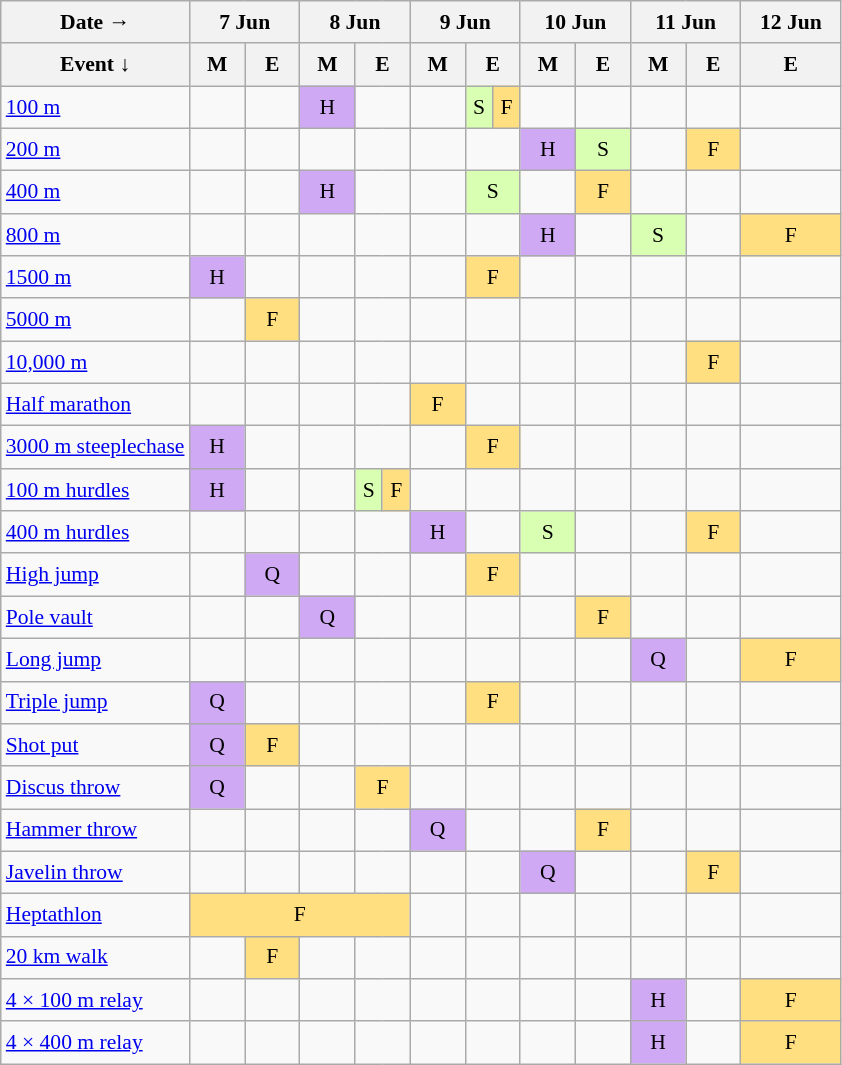<table class="wikitable mw-datatable" style="font-size:90%; line-height:1.5em;">
<tr align=center>
<th>Date →</th>
<th colspan="2" width="60px">7 Jun</th>
<th width=60px colspan=3>8 Jun</th>
<th width=60px colspan=3>9 Jun</th>
<th width=60px colspan=2>10 Jun</th>
<th width=60px colspan=2>11 Jun</th>
<th width=60px>12 Jun</th>
</tr>
<tr>
<th>Event ↓</th>
<th width="30px">M</th>
<th width=30px>E</th>
<th width=30px>M</th>
<th width=30px colspan=2>E</th>
<th width=30px>M</th>
<th width=30px colspan=2>E</th>
<th width=30px>M</th>
<th width=30px>E</th>
<th width=30px>M</th>
<th width=30px>E</th>
<th width=30px>E</th>
</tr>
<tr align=center>
<td align=left><a href='#'>100 m</a></td>
<td></td>
<td></td>
<td bgcolor="#D0A9F5">H</td>
<td colspan=2></td>
<td></td>
<td bgcolor="#D9FFB2">S</td>
<td bgcolor="#FFDF80">F</td>
<td></td>
<td></td>
<td></td>
<td></td>
<td></td>
</tr>
<tr align=center>
<td align=left><a href='#'>200 m</a></td>
<td></td>
<td></td>
<td></td>
<td colspan=2></td>
<td></td>
<td colspan=2></td>
<td bgcolor="#D0A9F5">H</td>
<td bgcolor="#D9FFB2">S</td>
<td></td>
<td bgcolor="#FFDF80">F</td>
<td></td>
</tr>
<tr align=center>
<td align=left><a href='#'>400 m</a></td>
<td></td>
<td></td>
<td bgcolor="#D0A9F5">H</td>
<td colspan=2></td>
<td></td>
<td bgcolor="#D9FFB2" colspan=2>S</td>
<td></td>
<td bgcolor="#FFDF80">F</td>
<td></td>
<td></td>
<td></td>
</tr>
<tr align=center>
<td align=left><a href='#'>800 m</a></td>
<td></td>
<td></td>
<td></td>
<td colspan=2></td>
<td></td>
<td colspan=2></td>
<td bgcolor="#D0A9F5">H</td>
<td></td>
<td bgcolor="#D9FFB2">S</td>
<td></td>
<td bgcolor="#FFDF80">F</td>
</tr>
<tr align=center>
<td align=left><a href='#'>1500 m</a></td>
<td bgcolor="#D0A9F5">H</td>
<td></td>
<td></td>
<td colspan=2></td>
<td></td>
<td bgcolor="#FFDF80" colspan=2>F</td>
<td></td>
<td></td>
<td></td>
<td></td>
<td></td>
</tr>
<tr align=center>
<td align=left><a href='#'>5000 m</a></td>
<td></td>
<td bgcolor="#FFDF80">F</td>
<td></td>
<td colspan=2></td>
<td></td>
<td colspan=2></td>
<td></td>
<td></td>
<td></td>
<td></td>
<td></td>
</tr>
<tr align=center>
<td align=left><a href='#'>10,000 m</a></td>
<td></td>
<td></td>
<td></td>
<td colspan=2></td>
<td></td>
<td colspan=2></td>
<td></td>
<td></td>
<td></td>
<td bgcolor="#FFDF80">F</td>
<td></td>
</tr>
<tr align=center>
<td align=left><a href='#'>Half marathon</a></td>
<td></td>
<td></td>
<td></td>
<td colspan=2></td>
<td bgcolor="#FFDF80">F</td>
<td colspan=2></td>
<td></td>
<td></td>
<td></td>
<td></td>
<td></td>
</tr>
<tr align=center>
<td align=left><a href='#'>3000 m steeplechase</a></td>
<td bgcolor="#D0A9F5">H</td>
<td></td>
<td></td>
<td colspan=2></td>
<td></td>
<td colspan=2 bgcolor="#FFDF80">F</td>
<td></td>
<td></td>
<td></td>
<td></td>
<td></td>
</tr>
<tr align=center>
<td align=left><a href='#'>100 m hurdles</a></td>
<td bgcolor="#D0A9F5">H</td>
<td></td>
<td></td>
<td bgcolor="#D9FFB2">S</td>
<td bgcolor="#FFDF80">F</td>
<td></td>
<td colspan=2></td>
<td></td>
<td></td>
<td></td>
<td></td>
<td></td>
</tr>
<tr align=center>
<td align=left><a href='#'>400 m hurdles</a></td>
<td></td>
<td></td>
<td></td>
<td colspan=2></td>
<td bgcolor="#D0A9F5">H</td>
<td colspan=2></td>
<td bgcolor="#D9FFB2">S</td>
<td></td>
<td></td>
<td bgcolor="#FFDF80">F</td>
<td></td>
</tr>
<tr align=center>
<td align=left><a href='#'>High jump</a></td>
<td></td>
<td bgcolor="#D0A9F5">Q</td>
<td></td>
<td colspan=2></td>
<td></td>
<td bgcolor="#FFDF80" colspan=2>F</td>
<td></td>
<td></td>
<td></td>
<td></td>
<td></td>
</tr>
<tr align=center>
<td align=left><a href='#'>Pole vault</a></td>
<td></td>
<td></td>
<td bgcolor="#D0A9F5">Q</td>
<td colspan=2></td>
<td></td>
<td colspan=2></td>
<td></td>
<td bgcolor="#FFDF80">F</td>
<td></td>
<td></td>
<td></td>
</tr>
<tr align=center>
<td align=left><a href='#'>Long jump</a></td>
<td></td>
<td></td>
<td></td>
<td colspan=2></td>
<td></td>
<td colspan=2></td>
<td></td>
<td></td>
<td bgcolor="#D0A9F5">Q</td>
<td></td>
<td bgcolor="#FFDF80">F</td>
</tr>
<tr align=center>
<td align=left><a href='#'>Triple jump</a></td>
<td bgcolor="#D0A9F5">Q</td>
<td></td>
<td></td>
<td colspan=2></td>
<td></td>
<td colspan=2 bgcolor="#FFDF80">F</td>
<td></td>
<td></td>
<td></td>
<td></td>
<td></td>
</tr>
<tr align=center>
<td align=left><a href='#'>Shot put</a></td>
<td bgcolor="#D0A9F5">Q</td>
<td bgcolor="#FFDF80">F</td>
<td></td>
<td colspan=2></td>
<td></td>
<td colspan=2></td>
<td></td>
<td></td>
<td></td>
<td></td>
<td></td>
</tr>
<tr align=center>
<td align=left><a href='#'>Discus throw</a></td>
<td bgcolor="#D0A9F5">Q</td>
<td></td>
<td></td>
<td bgcolor="#FFDF80" colspan=2>F</td>
<td></td>
<td colspan=2></td>
<td></td>
<td></td>
<td></td>
<td></td>
<td></td>
</tr>
<tr align=center>
<td align=left><a href='#'>Hammer throw</a></td>
<td></td>
<td></td>
<td></td>
<td colspan=2></td>
<td bgcolor="#D0A9F5">Q</td>
<td colspan=2></td>
<td></td>
<td bgcolor="#FFDF80">F</td>
<td></td>
<td></td>
<td></td>
</tr>
<tr align=center>
<td align=left><a href='#'>Javelin throw</a></td>
<td></td>
<td></td>
<td></td>
<td colspan=2></td>
<td></td>
<td colspan=2></td>
<td bgcolor="#D0A9F5">Q</td>
<td></td>
<td></td>
<td bgcolor="#FFDF80">F</td>
<td></td>
</tr>
<tr align=center>
<td align=left><a href='#'>Heptathlon</a></td>
<td colspan="5" bgcolor="#FFDF80">F</td>
<td></td>
<td colspan=2></td>
<td></td>
<td></td>
<td></td>
<td></td>
<td></td>
</tr>
<tr align=center>
<td align=left><a href='#'>20 km walk</a></td>
<td></td>
<td bgcolor="#FFDF80">F</td>
<td></td>
<td colspan=2></td>
<td></td>
<td colspan=2></td>
<td></td>
<td></td>
<td></td>
<td></td>
<td></td>
</tr>
<tr align=center>
<td align=left><a href='#'>4 × 100 m relay</a></td>
<td></td>
<td></td>
<td></td>
<td colspan=2></td>
<td></td>
<td colspan=2></td>
<td></td>
<td></td>
<td bgcolor="#D0A9F5">H</td>
<td></td>
<td bgcolor="#FFDF80">F</td>
</tr>
<tr align=center>
<td align=left><a href='#'>4 × 400 m relay</a></td>
<td></td>
<td></td>
<td></td>
<td colspan=2></td>
<td></td>
<td colspan=2></td>
<td></td>
<td></td>
<td bgcolor="#D0A9F5">H</td>
<td></td>
<td bgcolor="#FFDF80">F</td>
</tr>
</table>
